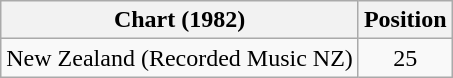<table class="wikitable">
<tr>
<th>Chart (1982)</th>
<th>Position</th>
</tr>
<tr>
<td>New Zealand (Recorded Music NZ)</td>
<td align="center">25</td>
</tr>
</table>
